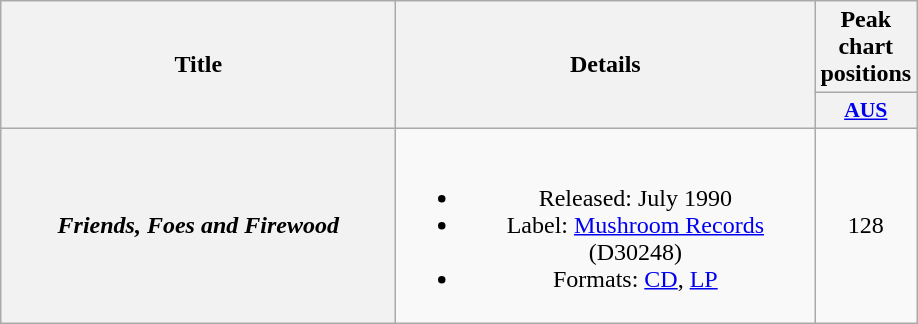<table class="wikitable plainrowheaders" style="text-align:center;" border="1">
<tr>
<th scope="col" rowspan="2" style="width:16em;">Title</th>
<th scope="col" rowspan="2" style="width:17em;">Details</th>
<th scope="col" colspan="1">Peak chart positions</th>
</tr>
<tr>
<th scope="col" style="width:3em;font-size:90%;"><a href='#'>AUS</a><br></th>
</tr>
<tr>
<th scope="row"><em>Friends, Foes and Firewood</em></th>
<td><br><ul><li>Released: July 1990</li><li>Label: <a href='#'>Mushroom Records</a> (D30248)</li><li>Formats: <a href='#'>CD</a>, <a href='#'>LP</a></li></ul></td>
<td>128</td>
</tr>
</table>
